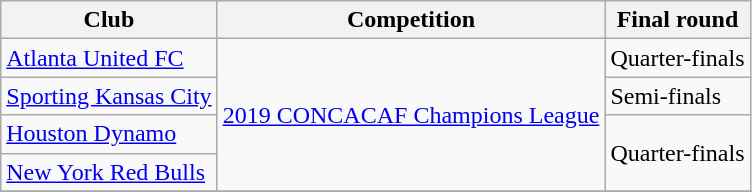<table class="wikitable">
<tr>
<th>Club</th>
<th>Competition</th>
<th>Final round</th>
</tr>
<tr>
<td><a href='#'>Atlanta United FC</a></td>
<td rowspan=4><a href='#'>2019 CONCACAF Champions League</a></td>
<td>Quarter-finals</td>
</tr>
<tr>
<td><a href='#'>Sporting Kansas City</a></td>
<td>Semi-finals</td>
</tr>
<tr>
<td><a href='#'>Houston Dynamo</a></td>
<td rowspan=2>Quarter-finals</td>
</tr>
<tr>
<td><a href='#'>New York Red Bulls</a></td>
</tr>
<tr>
</tr>
</table>
